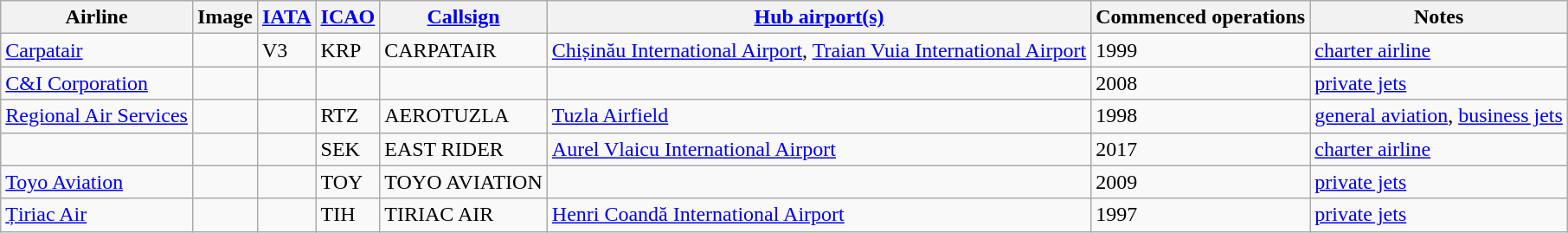<table class="wikitable sortable" style="border: 0; cellpadding: 2; cellspacing: 3;">
<tr valign="middle">
<th>Airline</th>
<th>Image</th>
<th><a href='#'>IATA</a></th>
<th><a href='#'>ICAO</a></th>
<th><a href='#'>Callsign</a></th>
<th><a href='#'>Hub airport(s)</a></th>
<th>Commenced operations</th>
<th class="unsortable">Notes</th>
</tr>
<tr>
<td><a href='#'>Carpatair</a></td>
<td></td>
<td>V3</td>
<td>KRP</td>
<td>CARPATAIR</td>
<td><a href='#'>Chișinău International Airport</a>, <a href='#'>Traian Vuia International Airport</a></td>
<td>1999</td>
<td><a href='#'>charter airline</a></td>
</tr>
<tr>
<td><a href='#'>C&I Corporation</a></td>
<td></td>
<td></td>
<td></td>
<td></td>
<td></td>
<td>2008</td>
<td><a href='#'>private jets</a></td>
</tr>
<tr>
<td><a href='#'>Regional Air Services</a></td>
<td></td>
<td></td>
<td>RTZ</td>
<td>AEROTUZLA</td>
<td><a href='#'>Tuzla Airfield</a></td>
<td>1998</td>
<td><a href='#'>general aviation</a>, <a href='#'>business jets</a></td>
</tr>
<tr>
<td></td>
<td></td>
<td></td>
<td>SEK</td>
<td>EAST RIDER</td>
<td><a href='#'>Aurel Vlaicu International Airport</a></td>
<td>2017</td>
<td><a href='#'>charter airline</a></td>
</tr>
<tr>
<td><a href='#'>Toyo Aviation</a></td>
<td></td>
<td></td>
<td>TOY</td>
<td>TOYO AVIATION</td>
<td></td>
<td>2009</td>
<td><a href='#'>private jets</a></td>
</tr>
<tr>
<td><a href='#'>Țiriac Air</a></td>
<td></td>
<td></td>
<td>TIH</td>
<td>TIRIAC AIR</td>
<td><a href='#'>Henri Coandă International Airport</a></td>
<td>1997</td>
<td><a href='#'>private jets</a></td>
</tr>
</table>
